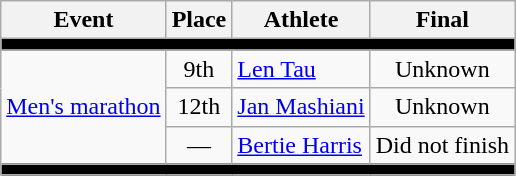<table class=wikitable>
<tr>
<th>Event</th>
<th>Place</th>
<th>Athlete</th>
<th>Final</th>
</tr>
<tr bgcolor=black>
<td colspan=4></td>
</tr>
<tr align=center>
<td rowspan=3><a href='#'>Men's marathon</a></td>
<td>9th</td>
<td align=left><a href='#'>Len Tau</a></td>
<td>Unknown</td>
</tr>
<tr align=center>
<td>12th</td>
<td align=left><a href='#'>Jan Mashiani</a></td>
<td>Unknown</td>
</tr>
<tr align=center>
<td>—</td>
<td align=left><a href='#'>Bertie Harris</a></td>
<td>Did not finish</td>
</tr>
<tr bgcolor=black>
<td colspan=4></td>
</tr>
</table>
